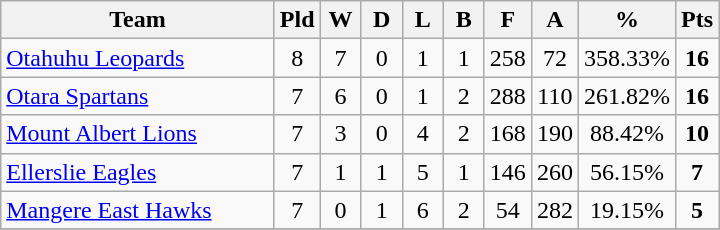<table class="wikitable" style="text-align:center;">
<tr>
<th width=175>Team</th>
<th width=20 abbr="Played">Pld</th>
<th width=20 abbr="Won">W</th>
<th width=20 abbr="Drawn">D</th>
<th width=20 abbr="Lost">L</th>
<th width=20 abbr="Bye">B</th>
<th width=20 abbr="For">F</th>
<th width=20 abbr="Against">A</th>
<th width=20 abbr="Percentage">%</th>
<th width=20 abbr="Points">Pts</th>
</tr>
<tr>
<td style="text-align:left;"><a href='#'>Otahuhu Leopards</a></td>
<td>8</td>
<td>7</td>
<td>0</td>
<td>1</td>
<td>1</td>
<td>258</td>
<td>72</td>
<td>358.33%</td>
<td><strong>16</strong></td>
</tr>
<tr>
<td style="text-align:left;"><a href='#'>Otara Spartans</a></td>
<td>7</td>
<td>6</td>
<td>0</td>
<td>1</td>
<td>2</td>
<td>288</td>
<td>110</td>
<td>261.82%</td>
<td><strong>16</strong></td>
</tr>
<tr>
<td style="text-align:left;"><a href='#'>Mount Albert Lions</a></td>
<td>7</td>
<td>3</td>
<td>0</td>
<td>4</td>
<td>2</td>
<td>168</td>
<td>190</td>
<td>88.42%</td>
<td><strong>10</strong></td>
</tr>
<tr>
<td style="text-align:left;"><a href='#'>Ellerslie Eagles</a></td>
<td>7</td>
<td>1</td>
<td>1</td>
<td>5</td>
<td>1</td>
<td>146</td>
<td>260</td>
<td>56.15%</td>
<td><strong>7</strong></td>
</tr>
<tr>
<td style="text-align:left;"><a href='#'>Mangere East Hawks</a></td>
<td>7</td>
<td>0</td>
<td>1</td>
<td>6</td>
<td>2</td>
<td>54</td>
<td>282</td>
<td>19.15%</td>
<td><strong>5</strong></td>
</tr>
<tr>
</tr>
</table>
